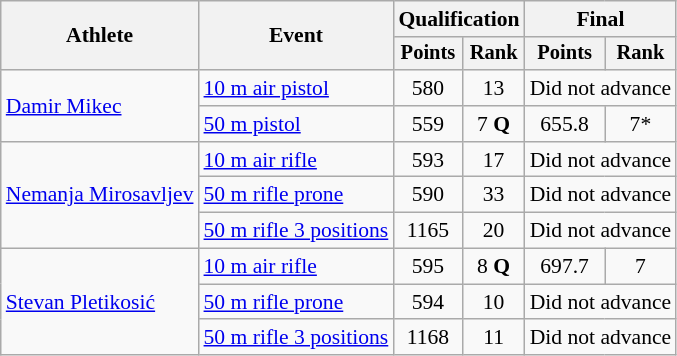<table class="wikitable" style="font-size:90%">
<tr>
<th rowspan="2">Athlete</th>
<th rowspan="2">Event</th>
<th colspan=2>Qualification</th>
<th colspan=2>Final</th>
</tr>
<tr style="font-size:95%">
<th>Points</th>
<th>Rank</th>
<th>Points</th>
<th>Rank</th>
</tr>
<tr align=center>
<td align=left rowspan=2><a href='#'>Damir Mikec</a></td>
<td align=left><a href='#'>10 m air pistol</a></td>
<td>580</td>
<td>13</td>
<td colspan=2>Did not advance</td>
</tr>
<tr align=center>
<td align=left><a href='#'>50 m pistol</a></td>
<td>559</td>
<td>7 <strong>Q</strong></td>
<td>655.8</td>
<td>7*</td>
</tr>
<tr align=center>
<td align=left rowspan=3><a href='#'>Nemanja Mirosavljev</a></td>
<td align=left><a href='#'>10 m air rifle</a></td>
<td>593</td>
<td>17</td>
<td colspan=2>Did not advance</td>
</tr>
<tr align=center>
<td align=left><a href='#'>50 m rifle prone</a></td>
<td>590</td>
<td>33</td>
<td colspan=2>Did not advance</td>
</tr>
<tr align=center>
<td align=left><a href='#'>50 m rifle 3 positions</a></td>
<td>1165</td>
<td>20</td>
<td colspan=2>Did not advance</td>
</tr>
<tr align=center>
<td align=left rowspan=3><a href='#'>Stevan Pletikosić</a></td>
<td align=left><a href='#'>10 m air rifle</a></td>
<td>595</td>
<td>8 <strong>Q</strong></td>
<td>697.7</td>
<td>7</td>
</tr>
<tr align=center>
<td align=left><a href='#'>50 m rifle prone</a></td>
<td>594</td>
<td>10</td>
<td colspan=2>Did not advance</td>
</tr>
<tr align=center>
<td align=left><a href='#'>50 m rifle 3 positions</a></td>
<td>1168</td>
<td>11</td>
<td colspan=2>Did not advance</td>
</tr>
</table>
